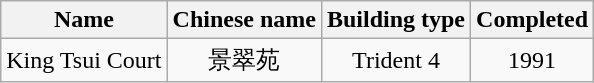<table class="wikitable" style="text-align: center">
<tr>
<th>Name</th>
<th>Chinese name</th>
<th>Building type</th>
<th>Completed</th>
</tr>
<tr>
<td>King Tsui Court</td>
<td>景翠苑</td>
<td>Trident 4</td>
<td>1991</td>
</tr>
</table>
